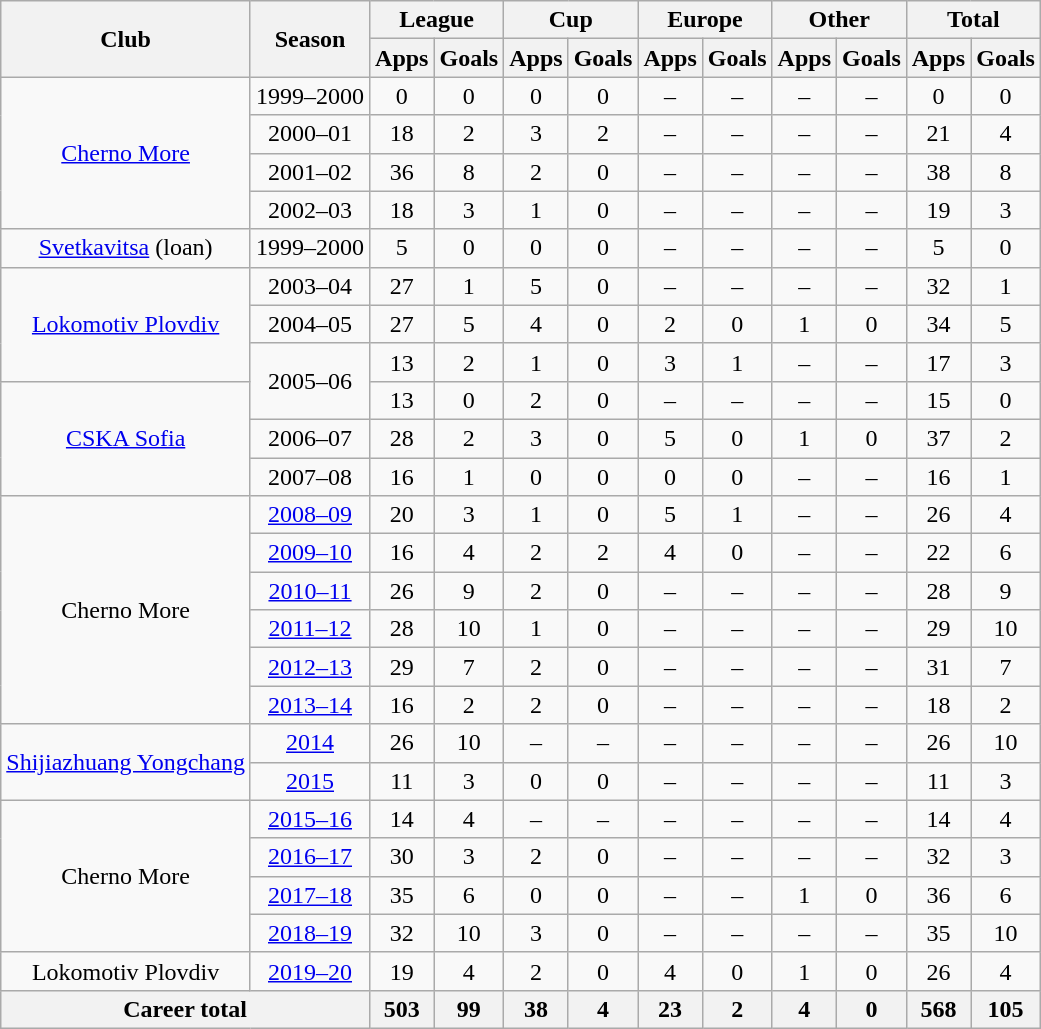<table class="wikitable" style="text-align:center">
<tr>
<th rowspan="2">Club</th>
<th rowspan="2">Season</th>
<th colspan="2">League</th>
<th colspan="2">Cup</th>
<th colspan="2">Europe</th>
<th colspan="2">Other</th>
<th colspan="2">Total</th>
</tr>
<tr>
<th>Apps</th>
<th>Goals</th>
<th>Apps</th>
<th>Goals</th>
<th>Apps</th>
<th>Goals</th>
<th>Apps</th>
<th>Goals</th>
<th>Apps</th>
<th>Goals</th>
</tr>
<tr>
<td rowspan="4"><a href='#'>Cherno More</a></td>
<td>1999–2000</td>
<td>0</td>
<td>0</td>
<td>0</td>
<td>0</td>
<td>–</td>
<td>–</td>
<td>–</td>
<td>–</td>
<td>0</td>
<td>0</td>
</tr>
<tr>
<td>2000–01</td>
<td>18</td>
<td>2</td>
<td>3</td>
<td>2</td>
<td>–</td>
<td>–</td>
<td>–</td>
<td>–</td>
<td>21</td>
<td>4</td>
</tr>
<tr>
<td>2001–02</td>
<td>36</td>
<td>8</td>
<td>2</td>
<td>0</td>
<td>–</td>
<td>–</td>
<td>–</td>
<td>–</td>
<td>38</td>
<td>8</td>
</tr>
<tr>
<td>2002–03</td>
<td>18</td>
<td>3</td>
<td>1</td>
<td>0</td>
<td>–</td>
<td>–</td>
<td>–</td>
<td>–</td>
<td>19</td>
<td>3</td>
</tr>
<tr>
<td><a href='#'>Svetkavitsa</a> (loan)</td>
<td>1999–2000</td>
<td>5</td>
<td>0</td>
<td>0</td>
<td>0</td>
<td>–</td>
<td>–</td>
<td>–</td>
<td>–</td>
<td>5</td>
<td>0</td>
</tr>
<tr>
<td rowspan="3"><a href='#'>Lokomotiv Plovdiv</a></td>
<td>2003–04</td>
<td>27</td>
<td>1</td>
<td>5</td>
<td>0</td>
<td>–</td>
<td>–</td>
<td>–</td>
<td>–</td>
<td>32</td>
<td>1</td>
</tr>
<tr>
<td>2004–05</td>
<td>27</td>
<td>5</td>
<td>4</td>
<td>0</td>
<td>2</td>
<td>0</td>
<td>1</td>
<td>0</td>
<td>34</td>
<td>5</td>
</tr>
<tr>
<td rowspan="2">2005–06</td>
<td>13</td>
<td>2</td>
<td>1</td>
<td>0</td>
<td>3</td>
<td>1</td>
<td>–</td>
<td>–</td>
<td>17</td>
<td>3</td>
</tr>
<tr>
<td rowspan="3"><a href='#'>CSKA Sofia</a></td>
<td>13</td>
<td>0</td>
<td>2</td>
<td>0</td>
<td>–</td>
<td>–</td>
<td>–</td>
<td>–</td>
<td>15</td>
<td>0</td>
</tr>
<tr>
<td>2006–07</td>
<td>28</td>
<td>2</td>
<td>3</td>
<td>0</td>
<td>5</td>
<td>0</td>
<td>1</td>
<td>0</td>
<td>37</td>
<td>2</td>
</tr>
<tr>
<td>2007–08</td>
<td>16</td>
<td>1</td>
<td>0</td>
<td>0</td>
<td>0</td>
<td>0</td>
<td>–</td>
<td>–</td>
<td>16</td>
<td>1</td>
</tr>
<tr>
<td rowspan="6">Cherno More</td>
<td><a href='#'>2008–09</a></td>
<td>20</td>
<td>3</td>
<td>1</td>
<td>0</td>
<td>5</td>
<td>1</td>
<td>–</td>
<td>–</td>
<td>26</td>
<td>4</td>
</tr>
<tr>
<td><a href='#'>2009–10</a></td>
<td>16</td>
<td>4</td>
<td>2</td>
<td>2</td>
<td>4</td>
<td>0</td>
<td>–</td>
<td>–</td>
<td>22</td>
<td>6</td>
</tr>
<tr>
<td><a href='#'>2010–11</a></td>
<td>26</td>
<td>9</td>
<td>2</td>
<td>0</td>
<td>–</td>
<td>–</td>
<td>–</td>
<td>–</td>
<td>28</td>
<td>9</td>
</tr>
<tr>
<td><a href='#'>2011–12</a></td>
<td>28</td>
<td>10</td>
<td>1</td>
<td>0</td>
<td>–</td>
<td>–</td>
<td>–</td>
<td>–</td>
<td>29</td>
<td>10</td>
</tr>
<tr>
<td><a href='#'>2012–13</a></td>
<td>29</td>
<td>7</td>
<td>2</td>
<td>0</td>
<td>–</td>
<td>–</td>
<td>–</td>
<td>–</td>
<td>31</td>
<td>7</td>
</tr>
<tr>
<td><a href='#'>2013–14</a></td>
<td>16</td>
<td>2</td>
<td>2</td>
<td>0</td>
<td>–</td>
<td>–</td>
<td>–</td>
<td>–</td>
<td>18</td>
<td>2</td>
</tr>
<tr>
<td rowspan="2"><a href='#'>Shijiazhuang Yongchang</a></td>
<td><a href='#'>2014</a></td>
<td>26</td>
<td>10</td>
<td>–</td>
<td>–</td>
<td>–</td>
<td>–</td>
<td>–</td>
<td>–</td>
<td>26</td>
<td>10</td>
</tr>
<tr>
<td><a href='#'>2015</a></td>
<td>11</td>
<td>3</td>
<td>0</td>
<td>0</td>
<td>–</td>
<td>–</td>
<td>–</td>
<td>–</td>
<td>11</td>
<td>3</td>
</tr>
<tr>
<td rowspan="4">Cherno More</td>
<td><a href='#'>2015–16</a></td>
<td>14</td>
<td>4</td>
<td>–</td>
<td>–</td>
<td>–</td>
<td>–</td>
<td>–</td>
<td>–</td>
<td>14</td>
<td>4</td>
</tr>
<tr>
<td><a href='#'>2016–17</a></td>
<td>30</td>
<td>3</td>
<td>2</td>
<td>0</td>
<td>–</td>
<td>–</td>
<td>–</td>
<td>–</td>
<td>32</td>
<td>3</td>
</tr>
<tr>
<td><a href='#'>2017–18</a></td>
<td>35</td>
<td>6</td>
<td>0</td>
<td>0</td>
<td>–</td>
<td>–</td>
<td>1</td>
<td>0</td>
<td>36</td>
<td>6</td>
</tr>
<tr>
<td><a href='#'>2018–19</a></td>
<td>32</td>
<td>10</td>
<td>3</td>
<td>0</td>
<td>–</td>
<td>–</td>
<td>–</td>
<td>–</td>
<td>35</td>
<td>10</td>
</tr>
<tr>
<td>Lokomotiv Plovdiv</td>
<td><a href='#'>2019–20</a></td>
<td>19</td>
<td>4</td>
<td>2</td>
<td>0</td>
<td>4</td>
<td>0</td>
<td>1</td>
<td>0</td>
<td>26</td>
<td>4</td>
</tr>
<tr>
<th colspan="2">Career total</th>
<th>503</th>
<th>99</th>
<th>38</th>
<th>4</th>
<th>23</th>
<th>2</th>
<th>4</th>
<th>0</th>
<th>568</th>
<th>105</th>
</tr>
</table>
